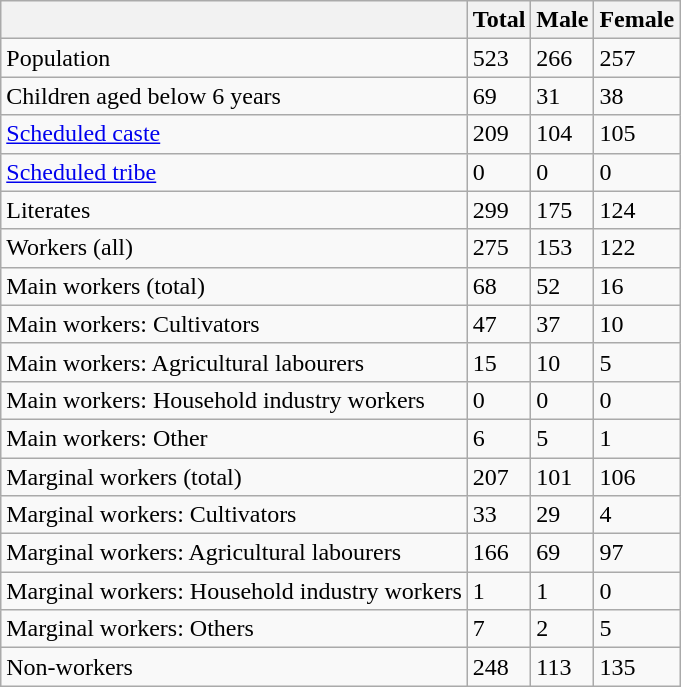<table class="wikitable sortable">
<tr>
<th></th>
<th>Total</th>
<th>Male</th>
<th>Female</th>
</tr>
<tr>
<td>Population</td>
<td>523</td>
<td>266</td>
<td>257</td>
</tr>
<tr>
<td>Children aged below 6 years</td>
<td>69</td>
<td>31</td>
<td>38</td>
</tr>
<tr>
<td><a href='#'>Scheduled caste</a></td>
<td>209</td>
<td>104</td>
<td>105</td>
</tr>
<tr>
<td><a href='#'>Scheduled tribe</a></td>
<td>0</td>
<td>0</td>
<td>0</td>
</tr>
<tr>
<td>Literates</td>
<td>299</td>
<td>175</td>
<td>124</td>
</tr>
<tr>
<td>Workers (all)</td>
<td>275</td>
<td>153</td>
<td>122</td>
</tr>
<tr>
<td>Main workers (total)</td>
<td>68</td>
<td>52</td>
<td>16</td>
</tr>
<tr>
<td>Main workers: Cultivators</td>
<td>47</td>
<td>37</td>
<td>10</td>
</tr>
<tr>
<td>Main workers: Agricultural labourers</td>
<td>15</td>
<td>10</td>
<td>5</td>
</tr>
<tr>
<td>Main workers: Household industry workers</td>
<td>0</td>
<td>0</td>
<td>0</td>
</tr>
<tr>
<td>Main workers: Other</td>
<td>6</td>
<td>5</td>
<td>1</td>
</tr>
<tr>
<td>Marginal workers (total)</td>
<td>207</td>
<td>101</td>
<td>106</td>
</tr>
<tr>
<td>Marginal workers: Cultivators</td>
<td>33</td>
<td>29</td>
<td>4</td>
</tr>
<tr>
<td>Marginal workers: Agricultural labourers</td>
<td>166</td>
<td>69</td>
<td>97</td>
</tr>
<tr>
<td>Marginal workers: Household industry workers</td>
<td>1</td>
<td>1</td>
<td>0</td>
</tr>
<tr>
<td>Marginal workers: Others</td>
<td>7</td>
<td>2</td>
<td>5</td>
</tr>
<tr>
<td>Non-workers</td>
<td>248</td>
<td>113</td>
<td>135</td>
</tr>
</table>
